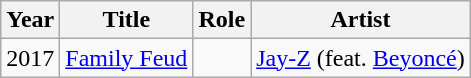<table class="wikitable sortable">
<tr>
<th>Year</th>
<th>Title</th>
<th>Role</th>
<th>Artist</th>
</tr>
<tr>
<td>2017</td>
<td><a href='#'>Family Feud</a></td>
<td></td>
<td><a href='#'>Jay-Z</a> (feat. <a href='#'>Beyoncé</a>)</td>
</tr>
</table>
